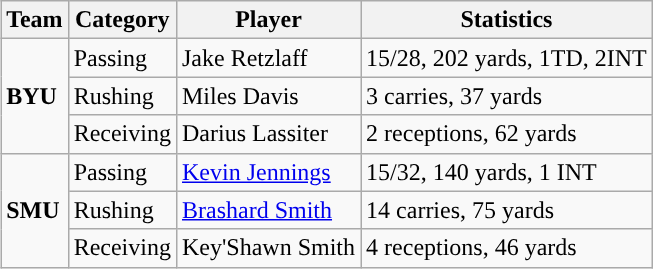<table class="wikitable" style="float: right;">
<tr>
<th>Team</th>
<th>Category</th>
<th>Player</th>
<th>Statistics</th>
</tr>
<tr>
<td rowspan=3><strong>BYU</strong></td>
<td>Passing</td>
<td>Jake Retzlaff</td>
<td>15/28, 202 yards, 1TD, 2INT</td>
</tr>
<tr>
<td>Rushing</td>
<td>Miles Davis</td>
<td>3 carries, 37 yards</td>
</tr>
<tr>
<td>Receiving</td>
<td>Darius Lassiter</td>
<td>2 receptions, 62 yards</td>
</tr>
<tr>
<td rowspan=3><strong>SMU</strong></td>
<td>Passing</td>
<td><a href='#'>Kevin Jennings</a></td>
<td>15/32, 140 yards, 1 INT</td>
</tr>
<tr>
<td>Rushing</td>
<td><a href='#'>Brashard Smith</a></td>
<td>14 carries, 75 yards</td>
</tr>
<tr>
<td>Receiving</td>
<td>Key'Shawn Smith</td>
<td>4 receptions, 46 yards</td>
</tr>
</table>
